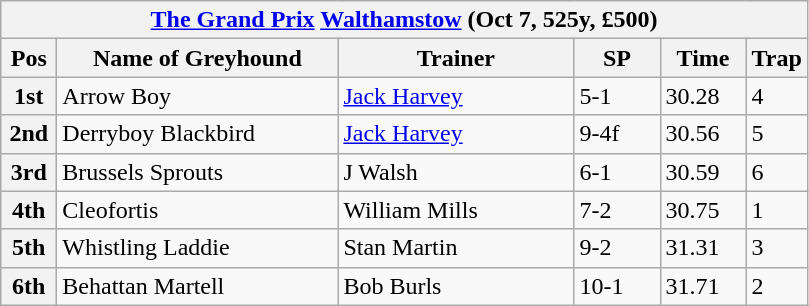<table class="wikitable">
<tr>
<th colspan="6"><a href='#'>The Grand Prix</a> <a href='#'>Walthamstow</a> (Oct 7, 525y, £500)</th>
</tr>
<tr>
<th width=30>Pos</th>
<th width=180>Name of Greyhound</th>
<th width=150>Trainer</th>
<th width=50>SP</th>
<th width=50>Time</th>
<th width=30>Trap</th>
</tr>
<tr>
<th>1st</th>
<td>Arrow Boy</td>
<td><a href='#'>Jack Harvey</a></td>
<td>5-1</td>
<td>30.28</td>
<td>4</td>
</tr>
<tr>
<th>2nd</th>
<td>Derryboy Blackbird</td>
<td><a href='#'>Jack Harvey</a></td>
<td>9-4f</td>
<td>30.56</td>
<td>5</td>
</tr>
<tr>
<th>3rd</th>
<td>Brussels Sprouts</td>
<td>J Walsh</td>
<td>6-1</td>
<td>30.59</td>
<td>6</td>
</tr>
<tr>
<th>4th</th>
<td>Cleofortis</td>
<td>William Mills</td>
<td>7-2</td>
<td>30.75</td>
<td>1</td>
</tr>
<tr>
<th>5th</th>
<td>Whistling Laddie</td>
<td>Stan Martin</td>
<td>9-2</td>
<td>31.31</td>
<td>3</td>
</tr>
<tr>
<th>6th</th>
<td>Behattan Martell</td>
<td>Bob Burls</td>
<td>10-1</td>
<td>31.71</td>
<td>2</td>
</tr>
</table>
